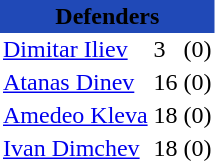<table class="toccolours" border="0" cellpadding="2" cellspacing="0" align="left" style="margin:0.5em;">
<tr>
<th colspan="4" align="center" bgcolor="#2049B7"><span>Defenders</span></th>
</tr>
<tr>
<td> <a href='#'>Dimitar Iliev</a></td>
<td>3</td>
<td>(0)</td>
</tr>
<tr>
<td> <a href='#'>Atanas Dinev</a></td>
<td>16</td>
<td>(0)</td>
</tr>
<tr>
<td> <a href='#'>Amedeo Kleva</a></td>
<td>18</td>
<td>(0)</td>
</tr>
<tr>
<td> <a href='#'>Ivan Dimchev</a></td>
<td>18</td>
<td>(0)</td>
</tr>
<tr>
</tr>
</table>
